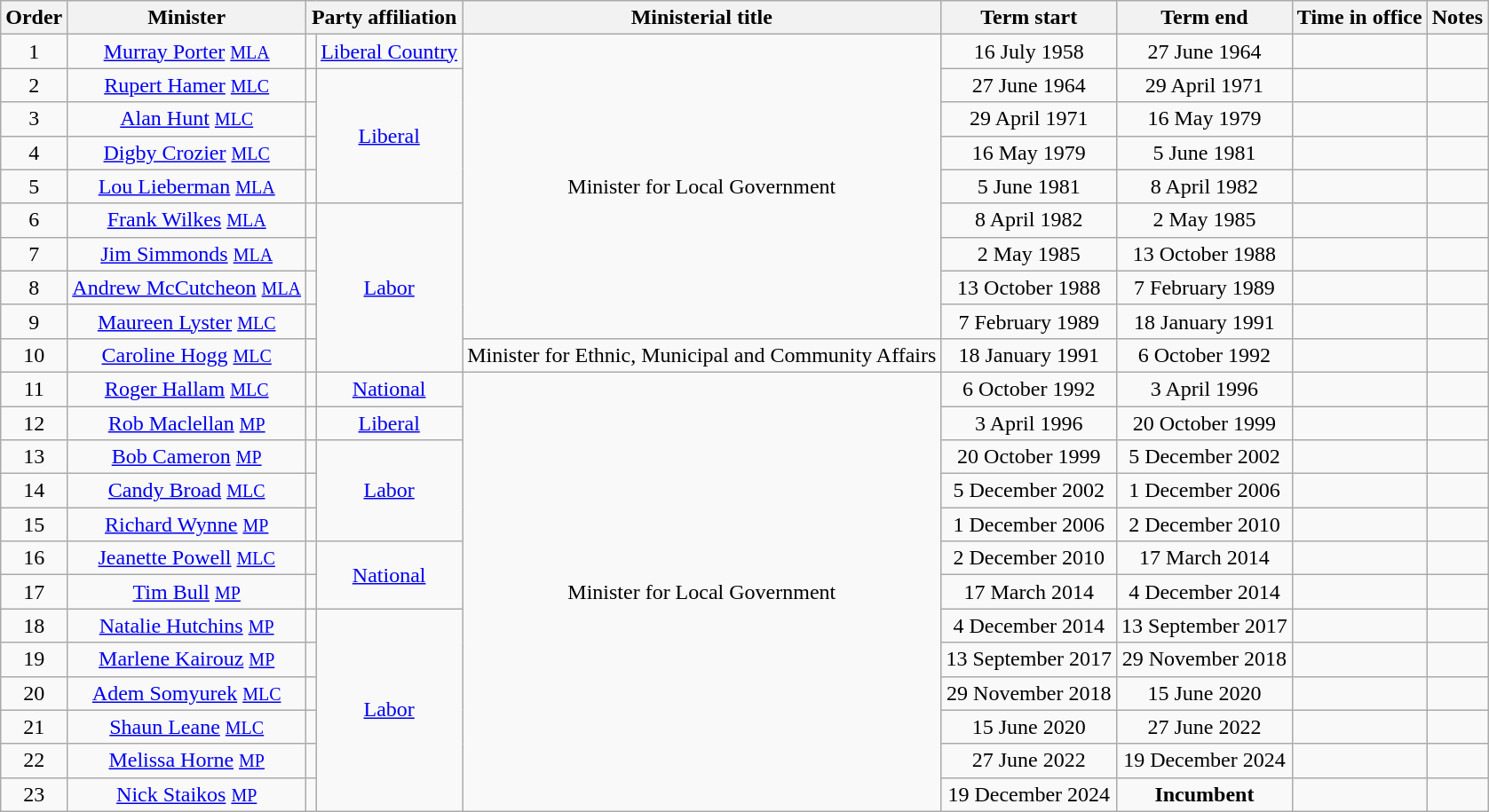<table class="wikitable" style="text-align:center">
<tr>
<th>Order</th>
<th>Minister</th>
<th colspan="2">Party affiliation</th>
<th>Ministerial title</th>
<th>Term start</th>
<th>Term end</th>
<th>Time in office</th>
<th>Notes</th>
</tr>
<tr>
<td>1</td>
<td><a href='#'>Murray Porter</a> <small><a href='#'>MLA</a></small></td>
<td></td>
<td><a href='#'>Liberal Country</a></td>
<td rowspan=9>Minister for Local Government</td>
<td>16 July 1958</td>
<td>27 June 1964</td>
<td></td>
<td></td>
</tr>
<tr>
<td>2</td>
<td><a href='#'>Rupert Hamer</a> <small><a href='#'>MLC</a></small></td>
<td></td>
<td rowspan=4><a href='#'>Liberal</a></td>
<td>27 June 1964</td>
<td>29 April 1971</td>
<td></td>
<td></td>
</tr>
<tr>
<td>3</td>
<td><a href='#'>Alan Hunt</a> <small><a href='#'>MLC</a></small></td>
<td></td>
<td>29 April 1971</td>
<td>16 May 1979</td>
<td></td>
<td></td>
</tr>
<tr>
<td>4</td>
<td><a href='#'>Digby Crozier</a> <small><a href='#'>MLC</a></small></td>
<td></td>
<td>16 May 1979</td>
<td>5 June 1981</td>
<td></td>
<td></td>
</tr>
<tr>
<td>5</td>
<td><a href='#'>Lou Lieberman</a> <small><a href='#'>MLA</a></small></td>
<td></td>
<td>5 June 1981</td>
<td>8 April 1982</td>
<td></td>
<td></td>
</tr>
<tr>
<td>6</td>
<td><a href='#'>Frank Wilkes</a> <small><a href='#'>MLA</a></small></td>
<td></td>
<td rowspan=5><a href='#'>Labor</a></td>
<td>8 April 1982</td>
<td>2 May 1985</td>
<td></td>
<td></td>
</tr>
<tr>
<td>7</td>
<td><a href='#'>Jim Simmonds</a> <small><a href='#'>MLA</a></small></td>
<td></td>
<td>2 May 1985</td>
<td>13 October 1988</td>
<td></td>
<td></td>
</tr>
<tr>
<td>8</td>
<td><a href='#'>Andrew McCutcheon</a> <small><a href='#'>MLA</a></small></td>
<td></td>
<td>13 October 1988</td>
<td>7 February 1989</td>
<td></td>
<td></td>
</tr>
<tr>
<td>9</td>
<td><a href='#'>Maureen Lyster</a> <small><a href='#'>MLC</a></small></td>
<td></td>
<td>7 February 1989</td>
<td>18 January 1991</td>
<td></td>
<td></td>
</tr>
<tr>
<td>10</td>
<td><a href='#'>Caroline Hogg</a> <small><a href='#'>MLC</a></small></td>
<td></td>
<td>Minister for Ethnic, Municipal and Community Affairs</td>
<td>18 January 1991</td>
<td>6 October 1992</td>
<td></td>
<td></td>
</tr>
<tr>
<td>11</td>
<td><a href='#'>Roger Hallam</a> <small><a href='#'>MLC</a></small></td>
<td></td>
<td><a href='#'>National</a></td>
<td rowspan=13>Minister for Local Government</td>
<td>6 October 1992</td>
<td>3 April 1996</td>
<td></td>
<td></td>
</tr>
<tr>
<td>12</td>
<td><a href='#'>Rob Maclellan</a> <small><a href='#'>MP</a></small></td>
<td></td>
<td><a href='#'>Liberal</a></td>
<td>3 April 1996</td>
<td>20 October 1999</td>
<td></td>
<td></td>
</tr>
<tr>
<td>13</td>
<td><a href='#'>Bob Cameron</a> <small><a href='#'>MP</a></small></td>
<td></td>
<td rowspan=3><a href='#'>Labor</a></td>
<td>20 October 1999</td>
<td>5 December 2002</td>
<td></td>
<td></td>
</tr>
<tr>
<td>14</td>
<td><a href='#'>Candy Broad</a> <small><a href='#'>MLC</a></small></td>
<td></td>
<td>5 December 2002</td>
<td>1 December 2006</td>
<td></td>
<td></td>
</tr>
<tr>
<td>15</td>
<td><a href='#'>Richard Wynne</a> <small><a href='#'>MP</a></small></td>
<td></td>
<td>1 December 2006</td>
<td>2 December 2010</td>
<td></td>
<td></td>
</tr>
<tr>
<td>16</td>
<td><a href='#'>Jeanette Powell</a> <small><a href='#'>MLC</a></small></td>
<td></td>
<td rowspan=2><a href='#'>National</a></td>
<td>2 December 2010</td>
<td>17 March 2014</td>
<td></td>
<td></td>
</tr>
<tr>
<td>17</td>
<td><a href='#'>Tim Bull</a> <small><a href='#'>MP</a></small></td>
<td></td>
<td>17 March 2014</td>
<td>4 December 2014</td>
<td></td>
<td></td>
</tr>
<tr>
<td>18</td>
<td><a href='#'>Natalie Hutchins</a> <small><a href='#'>MP</a></small></td>
<td></td>
<td rowspan=6><a href='#'>Labor</a></td>
<td>4 December 2014</td>
<td>13 September 2017</td>
<td></td>
<td></td>
</tr>
<tr>
<td>19</td>
<td><a href='#'>Marlene Kairouz</a> <small><a href='#'>MP</a></small></td>
<td></td>
<td>13 September 2017</td>
<td>29 November 2018</td>
<td></td>
<td></td>
</tr>
<tr>
<td>20</td>
<td><a href='#'>Adem Somyurek</a> <small><a href='#'>MLC</a></small></td>
<td></td>
<td>29 November 2018</td>
<td>15 June 2020</td>
<td></td>
<td></td>
</tr>
<tr>
<td>21</td>
<td><a href='#'>Shaun Leane</a> <small><a href='#'>MLC</a></small></td>
<td></td>
<td>15 June 2020</td>
<td>27 June 2022</td>
<td></td>
<td></td>
</tr>
<tr>
<td>22</td>
<td><a href='#'>Melissa Horne</a> <small><a href='#'>MP</a></small></td>
<td></td>
<td>27 June 2022</td>
<td>19 December 2024</td>
<td></td>
<td></td>
</tr>
<tr>
<td>23</td>
<td><a href='#'>Nick Staikos</a> <small><a href='#'>MP</a></small></td>
<td></td>
<td>19 December 2024</td>
<td><strong>Incumbent</strong></td>
<td></td>
<td></td>
</tr>
</table>
